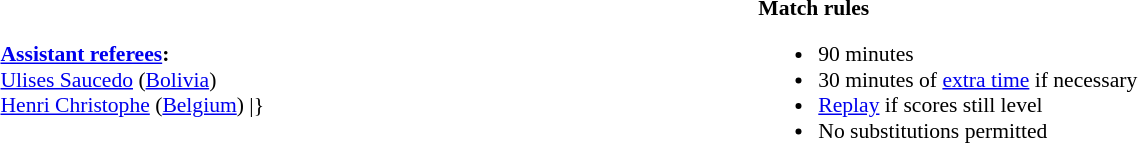<table style="width:100%; font-size:90%;">
<tr>
<td><br><strong><a href='#'>Assistant referees</a>:</strong>
<br><a href='#'>Ulises Saucedo</a> (<a href='#'>Bolivia</a>)
<br><a href='#'>Henri Christophe</a> (<a href='#'>Belgium</a>)
<includeonly>|}</includeonly></td>
<td style="width:60%; vertical-align:top;"><br><strong>Match rules</strong><ul><li>90 minutes</li><li>30 minutes of <a href='#'>extra time</a> if necessary</li><li><a href='#'>Replay</a> if scores still level</li><li>No substitutions permitted</li></ul></td>
</tr>
</table>
